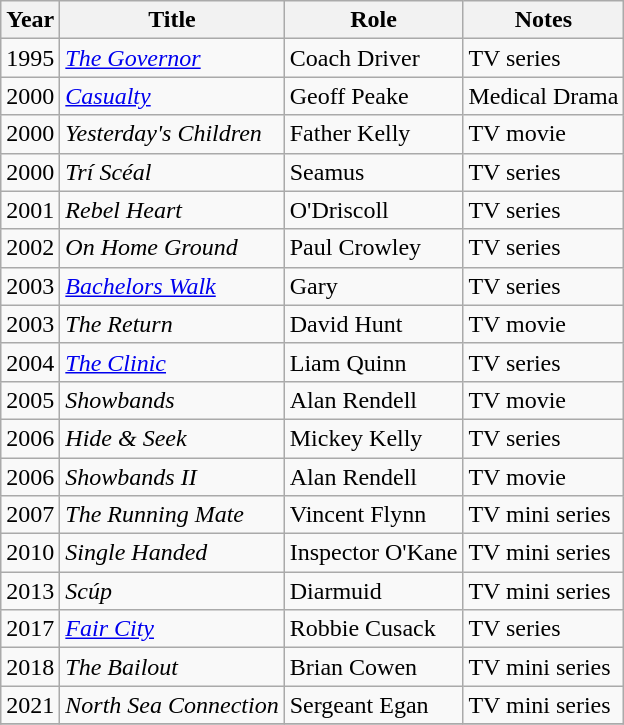<table class="wikitable" style="font-size: 100%;">
<tr>
<th>Year</th>
<th>Title</th>
<th>Role</th>
<th>Notes</th>
</tr>
<tr>
<td>1995</td>
<td><em><a href='#'>The Governor</a></em></td>
<td>Coach Driver</td>
<td>TV series</td>
</tr>
<tr>
<td>2000</td>
<td><em><a href='#'>Casualty</a></em></td>
<td>Geoff Peake</td>
<td>Medical Drama</td>
</tr>
<tr>
<td>2000</td>
<td><em>Yesterday's Children</em></td>
<td>Father Kelly</td>
<td>TV movie</td>
</tr>
<tr>
<td>2000</td>
<td><em>Trí Scéal</em></td>
<td>Seamus</td>
<td>TV series</td>
</tr>
<tr>
<td>2001</td>
<td><em>Rebel Heart</em></td>
<td>O'Driscoll</td>
<td>TV series</td>
</tr>
<tr>
<td>2002</td>
<td><em>On Home Ground</em></td>
<td>Paul Crowley</td>
<td>TV series</td>
</tr>
<tr>
<td>2003</td>
<td><em><a href='#'>Bachelors Walk</a></em></td>
<td>Gary</td>
<td>TV series</td>
</tr>
<tr>
<td>2003</td>
<td><em>The Return</em></td>
<td>David Hunt</td>
<td>TV movie</td>
</tr>
<tr>
<td>2004</td>
<td><em><a href='#'>The Clinic</a></em></td>
<td>Liam Quinn</td>
<td>TV series</td>
</tr>
<tr>
<td>2005</td>
<td><em>Showbands</em></td>
<td>Alan Rendell</td>
<td>TV movie</td>
</tr>
<tr>
<td>2006</td>
<td><em>Hide & Seek</em></td>
<td>Mickey Kelly</td>
<td>TV series</td>
</tr>
<tr>
<td>2006</td>
<td><em>Showbands II</em></td>
<td>Alan Rendell</td>
<td>TV movie</td>
</tr>
<tr>
<td>2007</td>
<td><em>The Running Mate</em></td>
<td>Vincent Flynn</td>
<td>TV mini series</td>
</tr>
<tr>
<td>2010</td>
<td><em>Single Handed</em></td>
<td>Inspector O'Kane</td>
<td>TV mini series</td>
</tr>
<tr>
<td>2013</td>
<td><em>Scúp</em></td>
<td>Diarmuid</td>
<td>TV mini series</td>
</tr>
<tr>
<td>2017</td>
<td><em><a href='#'>Fair City</a></em></td>
<td>Robbie Cusack</td>
<td>TV series</td>
</tr>
<tr>
<td>2018</td>
<td><em>The Bailout</em></td>
<td>Brian Cowen</td>
<td>TV mini series</td>
</tr>
<tr>
<td>2021</td>
<td><em>North Sea Connection</em></td>
<td>Sergeant Egan</td>
<td>TV mini series</td>
</tr>
<tr>
</tr>
</table>
